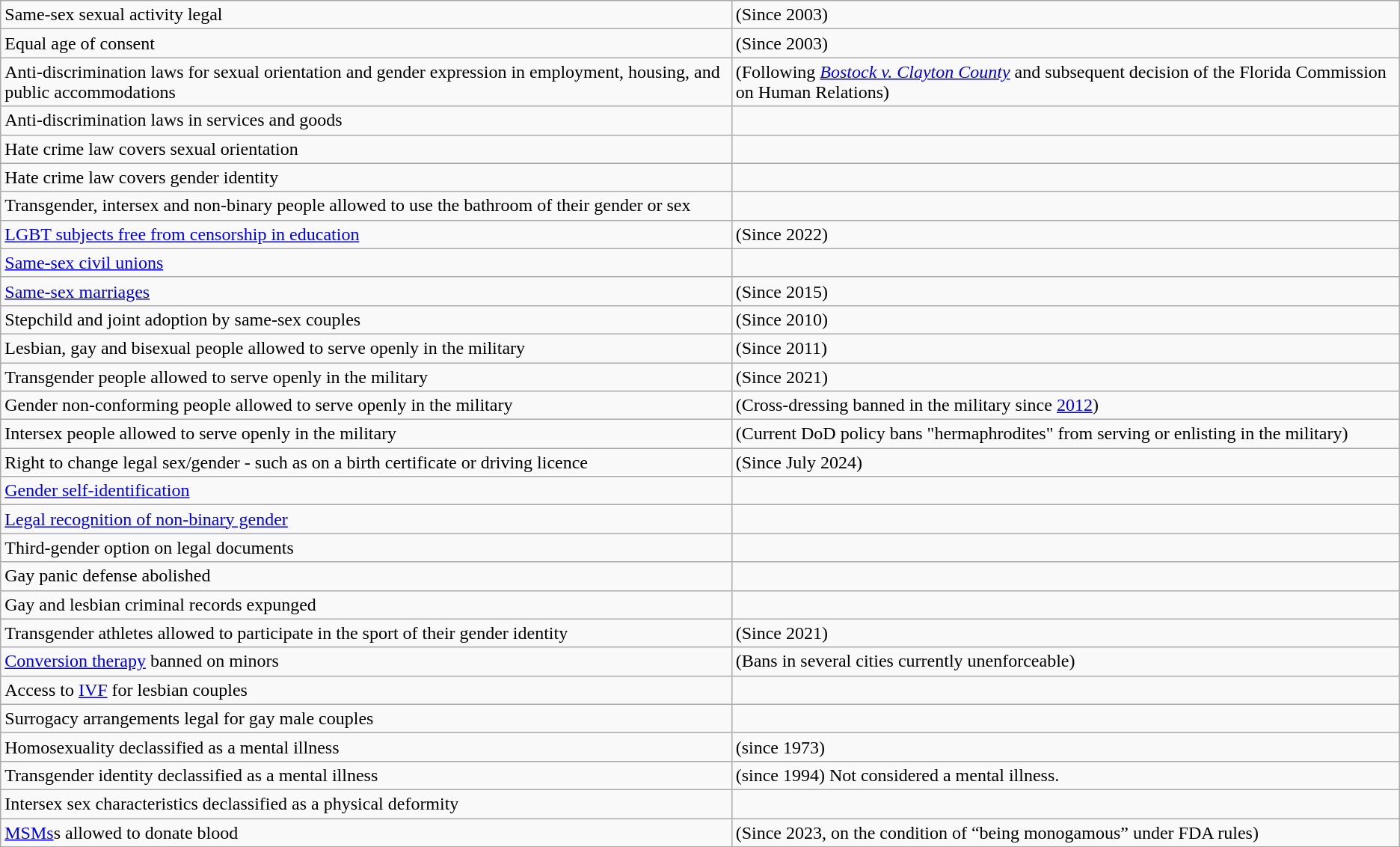<table class="wikitable">
<tr>
<td>Same-sex sexual activity legal</td>
<td> (Since 2003)</td>
</tr>
<tr>
<td>Equal age of consent</td>
<td> (Since 2003)</td>
</tr>
<tr>
<td>Anti-discrimination laws for sexual orientation and gender expression in employment, housing, and public accommodations</td>
<td> (Following <em><a href='#'>Bostock v. Clayton County</a></em> and subsequent decision of the Florida Commission on Human Relations)</td>
</tr>
<tr>
<td>Anti-discrimination laws in services and goods</td>
<td></td>
</tr>
<tr>
<td>Hate crime law covers sexual orientation</td>
<td></td>
</tr>
<tr>
<td>Hate crime law covers gender identity</td>
<td></td>
</tr>
<tr>
<td>Transgender, intersex and non-binary people allowed to use the bathroom of their gender or sex</td>
<td></td>
</tr>
<tr>
<td><a href='#'>LGBT subjects free from censorship in education</a></td>
<td> (Since 2022)</td>
</tr>
<tr>
<td><a href='#'>Same-sex civil unions</a></td>
<td></td>
</tr>
<tr>
<td><a href='#'>Same-sex marriages</a></td>
<td> (Since 2015)</td>
</tr>
<tr>
<td>Stepchild and joint adoption by same-sex couples</td>
<td> (Since 2010)</td>
</tr>
<tr>
<td>Lesbian, gay and bisexual people allowed to serve openly in the military</td>
<td> (Since 2011)</td>
</tr>
<tr>
<td>Transgender people allowed to serve openly in the military</td>
<td> (Since 2021)</td>
</tr>
<tr>
<td>Gender non-conforming people allowed to serve openly in the military</td>
<td> (Cross-dressing banned in the military since <a href='#'>2012</a>)</td>
</tr>
<tr>
<td>Intersex people allowed to serve openly in the military</td>
<td> (Current DoD policy bans "hermaphrodites" from serving or enlisting in the military)</td>
</tr>
<tr>
<td>Right to change legal sex/gender - such as on a birth certificate or driving licence</td>
<td> (Since July 2024)</td>
</tr>
<tr>
<td><a href='#'>Gender self-identification</a></td>
<td></td>
</tr>
<tr>
<td><a href='#'>Legal recognition of non-binary gender</a></td>
<td></td>
</tr>
<tr>
<td>Third-gender option on legal documents</td>
<td></td>
</tr>
<tr>
<td>Gay panic defense abolished</td>
<td></td>
</tr>
<tr>
<td>Gay and lesbian criminal records expunged</td>
<td></td>
</tr>
<tr>
<td>Transgender athletes allowed to participate in the sport of their gender identity</td>
<td> (Since 2021)</td>
</tr>
<tr>
<td><a href='#'>Conversion therapy</a> banned on minors</td>
<td> (Bans in several cities currently unenforceable)</td>
</tr>
<tr>
<td>Access to <a href='#'>IVF</a> for lesbian couples</td>
<td></td>
</tr>
<tr>
<td>Surrogacy arrangements legal for gay male couples</td>
<td></td>
</tr>
<tr>
<td>Homosexuality declassified as a mental illness</td>
<td> (since 1973)</td>
</tr>
<tr>
<td>Transgender identity declassified as a mental illness</td>
<td> (since 1994) Not considered a mental illness.</td>
</tr>
<tr>
<td>Intersex sex characteristics declassified as a physical deformity</td>
<td></td>
</tr>
<tr>
<td><a href='#'>MSMs</a>s allowed to donate blood</td>
<td> (Since 2023, on the condition of “being monogamous” under FDA rules)</td>
</tr>
</table>
